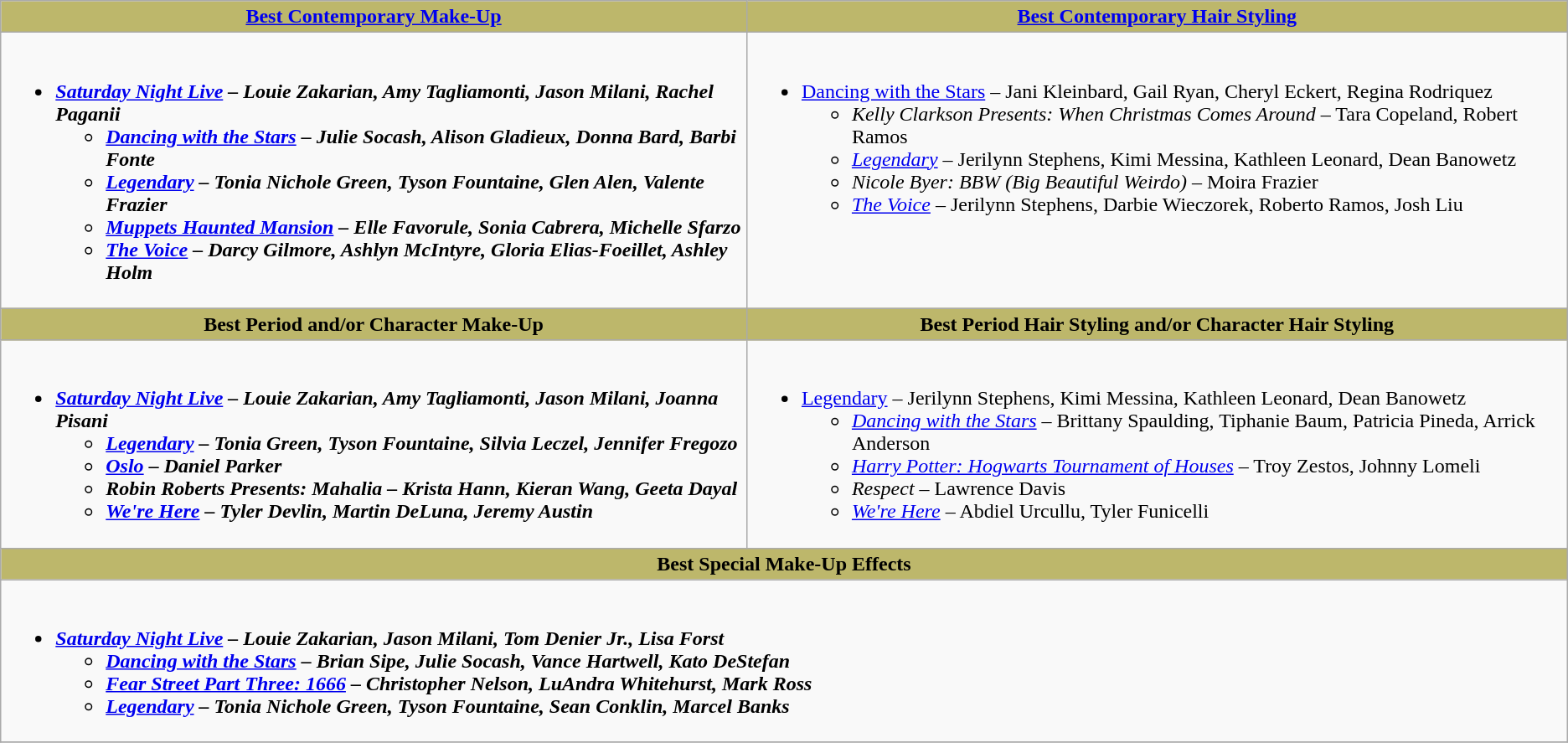<table class=wikitable>
<tr>
<th style="background:#BDB76B;"><a href='#'>Best Contemporary Make-Up</a></th>
<th style="background:#BDB76B;"><a href='#'>Best Contemporary Hair Styling</a></th>
</tr>
<tr>
<td valign="top"><br><ul><li><strong><em><a href='#'>Saturday Night Live</a><em> – Louie Zakarian, Amy Tagliamonti, Jason Milani, Rachel Paganii<strong><ul><li></em><a href='#'>Dancing with the Stars</a><em> – Julie Socash, Alison Gladieux, Donna Bard, Barbi Fonte</li><li></em><a href='#'>Legendary</a><em> – Tonia Nichole Green, Tyson Fountaine, Glen Alen, Valente Frazier</li><li></em><a href='#'>Muppets Haunted Mansion</a><em> – Elle Favorule, Sonia Cabrera, Michelle Sfarzo</li><li></em><a href='#'>The Voice</a><em> – Darcy Gilmore, Ashlyn McIntyre, Gloria Elias-Foeillet, Ashley Holm</li></ul></li></ul></td>
<td valign="top"><br><ul><li></em></strong><a href='#'>Dancing with the Stars</a></em> – Jani Kleinbard, Gail Ryan, Cheryl Eckert, Regina Rodriquez</strong><ul><li><em>Kelly Clarkson Presents: When Christmas Comes Around</em> – Tara Copeland, Robert Ramos</li><li><em><a href='#'>Legendary</a></em> – Jerilynn Stephens, Kimi Messina, Kathleen Leonard, Dean Banowetz</li><li><em>Nicole Byer: BBW (Big Beautiful Weirdo)</em> – Moira Frazier</li><li><em><a href='#'>The Voice</a></em> – Jerilynn Stephens, Darbie Wieczorek, Roberto Ramos, Josh Liu</li></ul></li></ul></td>
</tr>
<tr>
<th style="background:#BDB76B;">Best Period and/or Character Make-Up</th>
<th style="background:#BDB76B;">Best Period Hair Styling and/or Character Hair Styling</th>
</tr>
<tr>
<td valign="top"><br><ul><li><strong><em><a href='#'>Saturday Night Live</a><em> – Louie Zakarian, Amy Tagliamonti, Jason Milani, Joanna Pisani<strong><ul><li></em><a href='#'>Legendary</a><em> – Tonia Green, Tyson Fountaine, Silvia Leczel, Jennifer Fregozo</li><li></em><a href='#'>Oslo</a><em> – Daniel Parker</li><li></em>Robin Roberts Presents: Mahalia<em> – Krista Hann, Kieran Wang, Geeta Dayal</li><li></em><a href='#'>We're Here</a><em> – Tyler Devlin, Martin DeLuna, Jeremy Austin</li></ul></li></ul></td>
<td valign="top"><br><ul><li></em></strong><a href='#'>Legendary</a></em> – Jerilynn Stephens, Kimi Messina, Kathleen Leonard, Dean Banowetz</strong><ul><li><em><a href='#'>Dancing with the Stars</a></em> – Brittany Spaulding, Tiphanie Baum, Patricia Pineda, Arrick Anderson</li><li><em><a href='#'>Harry Potter: Hogwarts Tournament of Houses</a></em> – Troy Zestos, Johnny Lomeli</li><li><em>Respect</em> – Lawrence Davis</li><li><em><a href='#'>We're Here</a></em> – Abdiel Urcullu, Tyler Funicelli</li></ul></li></ul></td>
</tr>
<tr>
<th colspan="2" style="background:#BDB76B;">Best Special Make-Up Effects</th>
</tr>
<tr>
<td colspan="2" valign="top"><br><ul><li><strong><em><a href='#'>Saturday Night Live</a><em> – Louie Zakarian, Jason Milani, Tom Denier Jr., Lisa Forst<strong><ul><li></em><a href='#'>Dancing with the Stars</a><em> – Brian Sipe, Julie Socash, Vance Hartwell, Kato DeStefan</li><li></em><a href='#'>Fear Street Part Three: 1666</a><em> – Christopher Nelson, LuAndra Whitehurst, Mark Ross</li><li></em><a href='#'>Legendary</a><em> – Tonia Nichole Green, Tyson Fountaine, Sean Conklin, Marcel Banks</li></ul></li></ul></td>
</tr>
<tr>
</tr>
</table>
